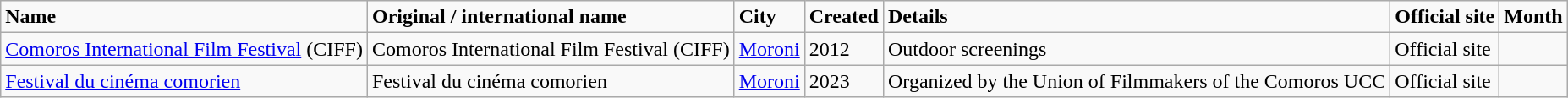<table class="wikitable">
<tr>
<td><strong>Name</strong></td>
<td><strong>Original / international name</strong></td>
<td><strong>City</strong></td>
<td><strong>Created</strong></td>
<td><strong>Details</strong></td>
<td><strong>Official site</strong></td>
<td><strong>Month</strong></td>
</tr>
<tr>
<td><a href='#'>Comoros International Film Festival</a> (CIFF)</td>
<td>Comoros International Film Festival (CIFF)</td>
<td><a href='#'>Moroni</a></td>
<td>2012</td>
<td>Outdoor screenings</td>
<td>Official site</td>
<td></td>
</tr>
<tr>
<td><a href='#'>Festival du cinéma comorien</a></td>
<td>Festival du cinéma comorien</td>
<td><a href='#'>Moroni</a></td>
<td>2023</td>
<td>Organized by the Union of Filmmakers of the Comoros UCC</td>
<td>Official site</td>
<td></td>
</tr>
</table>
